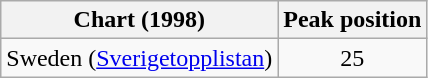<table class="wikitable">
<tr>
<th>Chart (1998)</th>
<th>Peak position</th>
</tr>
<tr>
<td>Sweden (<a href='#'>Sverigetopplistan</a>)</td>
<td align="center">25</td>
</tr>
</table>
